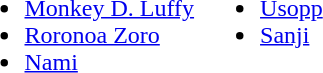<table>
<tr style="vertical-align:top;">
<td><br><ul><li><a href='#'>Monkey D. Luffy</a></li><li><a href='#'>Roronoa Zoro</a></li><li><a href='#'>Nami</a></li></ul></td>
<td><br><ul><li><a href='#'>Usopp</a></li><li><a href='#'>Sanji</a></li></ul></td>
</tr>
</table>
